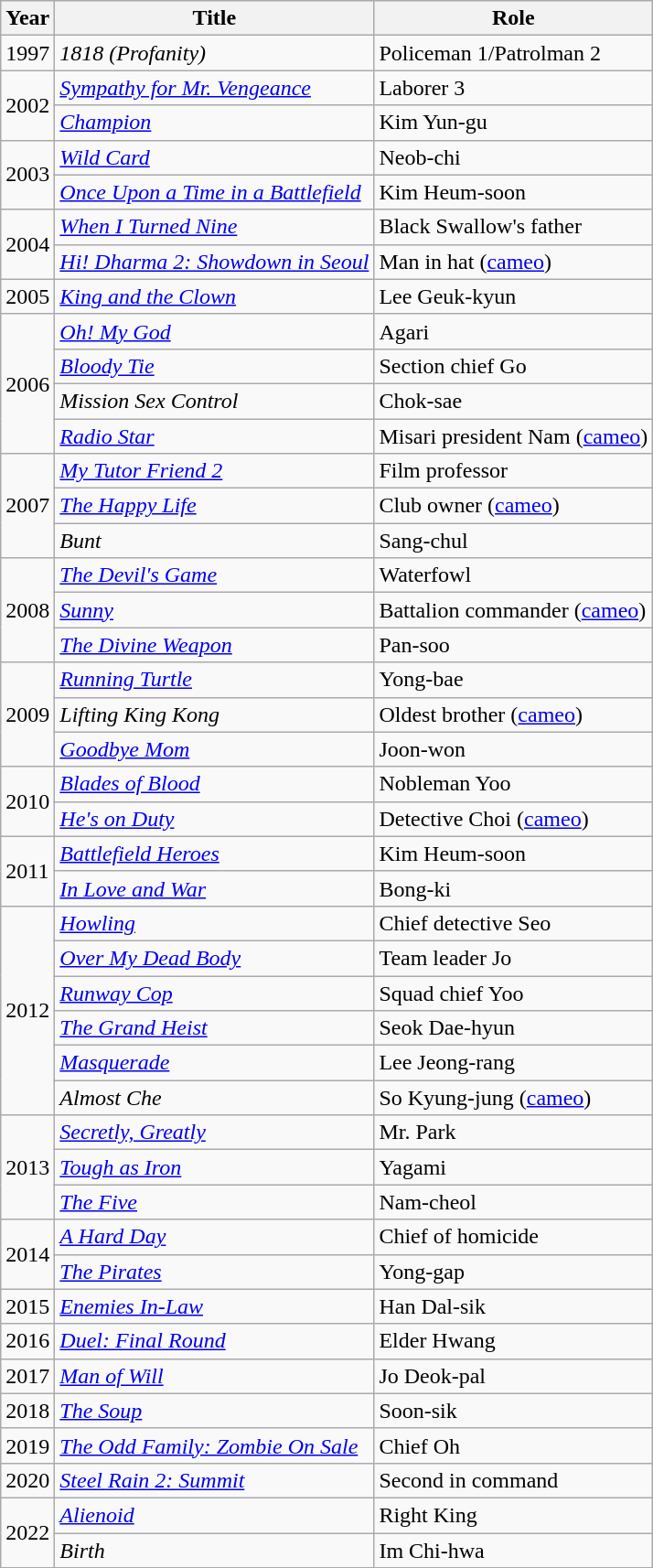<table class="wikitable sortable">
<tr>
<th>Year</th>
<th>Title</th>
<th>Role</th>
</tr>
<tr>
<td>1997</td>
<td><em>1818 (Profanity)</em></td>
<td>Policeman 1/Patrolman 2</td>
</tr>
<tr>
<td rowspan=2>2002</td>
<td><em><a href='#'>Sympathy for Mr. Vengeance</a></em></td>
<td>Laborer 3</td>
</tr>
<tr>
<td><em><a href='#'>Champion</a></em></td>
<td>Kim Yun-gu</td>
</tr>
<tr>
<td rowspan=2>2003</td>
<td><em><a href='#'>Wild Card</a></em></td>
<td>Neob-chi</td>
</tr>
<tr>
<td><em><a href='#'>Once Upon a Time in a Battlefield</a></em></td>
<td>Kim Heum-soon</td>
</tr>
<tr>
<td rowspan=2>2004</td>
<td><em><a href='#'>When I Turned Nine</a></em></td>
<td>Black Swallow's father</td>
</tr>
<tr>
<td><em><a href='#'>Hi! Dharma 2: Showdown in Seoul</a></em></td>
<td>Man in hat (<a href='#'>cameo</a>)</td>
</tr>
<tr>
<td>2005</td>
<td><em><a href='#'>King and the Clown</a></em></td>
<td>Lee Geuk-kyun</td>
</tr>
<tr>
<td rowspan=4>2006</td>
<td><em><a href='#'>Oh! My God</a></em></td>
<td>Agari</td>
</tr>
<tr>
<td><em><a href='#'>Bloody Tie</a></em></td>
<td>Section chief Go</td>
</tr>
<tr>
<td><em>Mission Sex Control</em></td>
<td>Chok-sae</td>
</tr>
<tr>
<td><em><a href='#'>Radio Star</a></em></td>
<td>Misari president Nam (<a href='#'>cameo</a>)</td>
</tr>
<tr>
<td rowspan=3>2007</td>
<td><em><a href='#'>My Tutor Friend 2</a></em></td>
<td>Film professor</td>
</tr>
<tr>
<td><em><a href='#'>The Happy Life</a></em></td>
<td>Club owner (<a href='#'>cameo</a>)</td>
</tr>
<tr>
<td><em>Bunt</em></td>
<td>Sang-chul</td>
</tr>
<tr>
<td rowspan=3>2008</td>
<td><em><a href='#'>The Devil's Game</a></em></td>
<td>Waterfowl</td>
</tr>
<tr>
<td><em><a href='#'>Sunny</a></em></td>
<td>Battalion commander (<a href='#'>cameo</a>)</td>
</tr>
<tr>
<td><em><a href='#'>The Divine Weapon</a></em></td>
<td>Pan-soo</td>
</tr>
<tr>
<td rowspan=3>2009</td>
<td><em><a href='#'>Running Turtle</a></em></td>
<td>Yong-bae</td>
</tr>
<tr>
<td><em>Lifting King Kong</em></td>
<td>Oldest brother (<a href='#'>cameo</a>)</td>
</tr>
<tr>
<td><em><a href='#'>Goodbye Mom</a></em></td>
<td>Joon-won</td>
</tr>
<tr>
<td rowspan=2>2010</td>
<td><em><a href='#'>Blades of Blood</a></em></td>
<td>Nobleman Yoo</td>
</tr>
<tr>
<td><em><a href='#'>He's on Duty</a></em></td>
<td>Detective Choi (<a href='#'>cameo</a>)</td>
</tr>
<tr>
<td rowspan=2>2011</td>
<td><em><a href='#'>Battlefield Heroes</a></em></td>
<td>Kim Heum-soon</td>
</tr>
<tr>
<td><em><a href='#'>In Love and War</a></em></td>
<td>Bong-ki</td>
</tr>
<tr>
<td rowspan=6>2012</td>
<td><em><a href='#'>Howling</a></em></td>
<td>Chief detective Seo</td>
</tr>
<tr>
<td><em><a href='#'>Over My Dead Body</a></em></td>
<td>Team leader Jo</td>
</tr>
<tr>
<td><em><a href='#'>Runway Cop</a></em></td>
<td>Squad chief Yoo</td>
</tr>
<tr>
<td><em><a href='#'>The Grand Heist</a></em></td>
<td>Seok Dae-hyun</td>
</tr>
<tr>
<td><em><a href='#'>Masquerade</a></em></td>
<td>Lee Jeong-rang</td>
</tr>
<tr>
<td><em>Almost Che</em></td>
<td>So Kyung-jung (<a href='#'>cameo</a>)</td>
</tr>
<tr>
<td rowspan=3>2013</td>
<td><em><a href='#'>Secretly, Greatly</a></em></td>
<td>Mr. Park</td>
</tr>
<tr>
<td><em><a href='#'>Tough as Iron</a></em></td>
<td>Yagami</td>
</tr>
<tr>
<td><em><a href='#'>The Five</a></em></td>
<td>Nam-cheol</td>
</tr>
<tr>
<td rowspan=2>2014</td>
<td><em><a href='#'>A Hard Day</a></em></td>
<td>Chief of homicide</td>
</tr>
<tr>
<td><em><a href='#'>The Pirates</a></em></td>
<td>Yong-gap</td>
</tr>
<tr>
<td>2015</td>
<td><em><a href='#'>Enemies In-Law</a></em></td>
<td>Han Dal-sik</td>
</tr>
<tr>
<td>2016</td>
<td><em><a href='#'>Duel: Final Round</a></em></td>
<td>Elder Hwang</td>
</tr>
<tr>
<td>2017</td>
<td><em><a href='#'>Man of Will</a></em></td>
<td>Jo Deok-pal</td>
</tr>
<tr>
<td>2018</td>
<td><em><a href='#'>The Soup</a></em></td>
<td>Soon-sik</td>
</tr>
<tr>
<td>2019</td>
<td><em><a href='#'>The Odd Family: Zombie On Sale</a></em></td>
<td>Chief Oh</td>
</tr>
<tr>
<td>2020</td>
<td><em><a href='#'>Steel Rain 2: Summit</a></em></td>
<td>Second in command</td>
</tr>
<tr>
<td rowspan=2>2022</td>
<td><em><a href='#'>Alienoid</a></em></td>
<td>Right King </td>
</tr>
<tr>
<td><em>Birth</em></td>
<td>Im Chi-hwa</td>
</tr>
</table>
